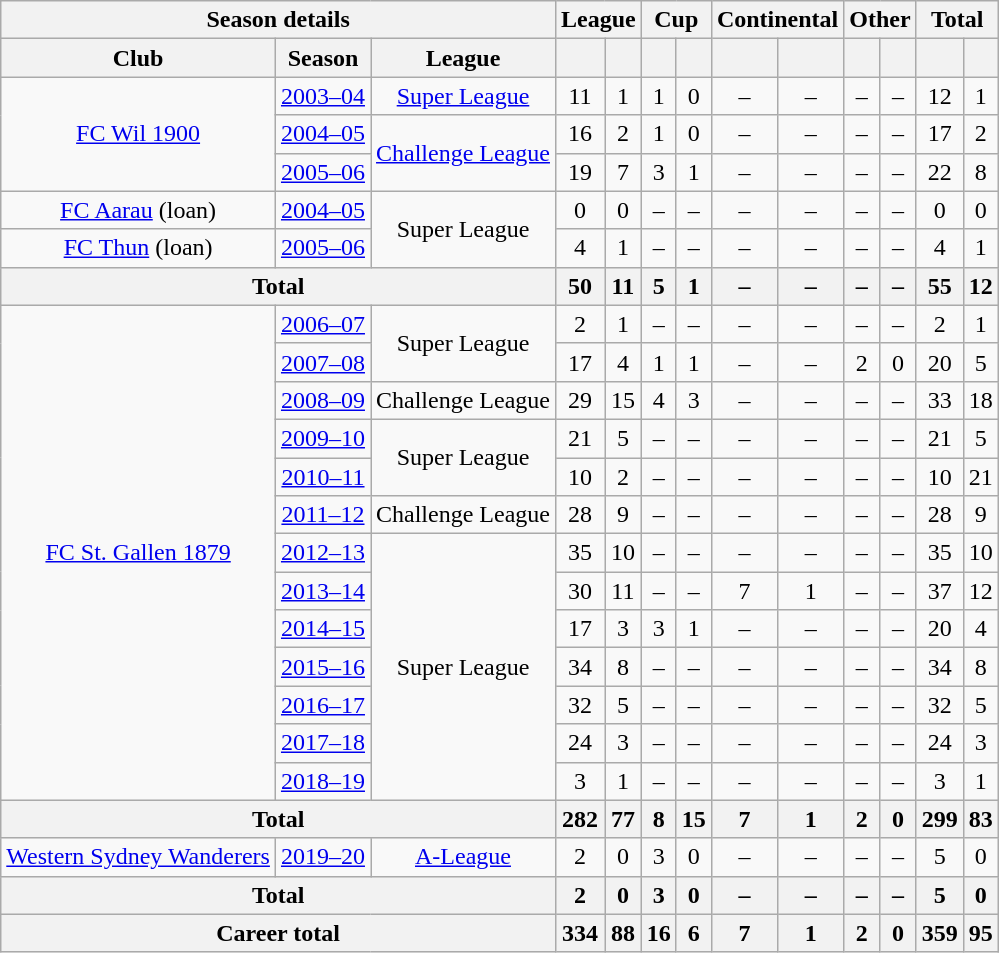<table class="wikitable" style="text-align:center">
<tr>
<th colspan=3>Season details</th>
<th colspan=2>League</th>
<th colspan=2>Cup</th>
<th colspan=2>Continental</th>
<th colspan=2>Other</th>
<th colspan=2>Total</th>
</tr>
<tr>
<th>Club</th>
<th>Season</th>
<th>League</th>
<th></th>
<th></th>
<th></th>
<th></th>
<th></th>
<th></th>
<th></th>
<th></th>
<th></th>
<th></th>
</tr>
<tr>
<td rowspan=3><a href='#'>FC Wil 1900</a></td>
<td><a href='#'>2003–04</a></td>
<td><a href='#'>Super League</a></td>
<td>11</td>
<td>1</td>
<td>1</td>
<td>0</td>
<td>–</td>
<td>–</td>
<td>–</td>
<td>–</td>
<td>12</td>
<td>1</td>
</tr>
<tr>
<td><a href='#'>2004–05</a></td>
<td rowspan=2><a href='#'>Challenge League</a></td>
<td>16</td>
<td>2</td>
<td>1</td>
<td>0</td>
<td>–</td>
<td>–</td>
<td>–</td>
<td>–</td>
<td>17</td>
<td>2</td>
</tr>
<tr>
<td><a href='#'>2005–06</a></td>
<td>19</td>
<td>7</td>
<td>3</td>
<td>1</td>
<td>–</td>
<td>–</td>
<td>–</td>
<td>–</td>
<td>22</td>
<td>8</td>
</tr>
<tr>
<td><a href='#'>FC Aarau</a> (loan)</td>
<td><a href='#'>2004–05</a></td>
<td rowspan=2>Super League</td>
<td>0</td>
<td>0</td>
<td>–</td>
<td>–</td>
<td>–</td>
<td>–</td>
<td>–</td>
<td>–</td>
<td>0</td>
<td>0</td>
</tr>
<tr>
<td><a href='#'>FC Thun</a> (loan)</td>
<td><a href='#'>2005–06</a></td>
<td>4</td>
<td>1</td>
<td>–</td>
<td>–</td>
<td>–</td>
<td>–</td>
<td>–</td>
<td>–</td>
<td>4</td>
<td>1</td>
</tr>
<tr>
<th colspan=3>Total</th>
<th>50</th>
<th>11</th>
<th>5</th>
<th>1</th>
<th>–</th>
<th>–</th>
<th>–</th>
<th>–</th>
<th>55</th>
<th>12</th>
</tr>
<tr>
<td rowspan=13><a href='#'>FC St. Gallen 1879</a></td>
<td><a href='#'>2006–07</a></td>
<td rowspan=2>Super League</td>
<td>2</td>
<td>1</td>
<td>–</td>
<td>–</td>
<td>–</td>
<td>–</td>
<td>–</td>
<td>–</td>
<td>2</td>
<td>1</td>
</tr>
<tr>
<td><a href='#'>2007–08</a></td>
<td>17</td>
<td>4</td>
<td>1</td>
<td>1</td>
<td>–</td>
<td>–</td>
<td>2</td>
<td>0</td>
<td>20</td>
<td>5</td>
</tr>
<tr>
<td><a href='#'>2008–09</a></td>
<td>Challenge League</td>
<td>29</td>
<td>15</td>
<td>4</td>
<td>3</td>
<td>–</td>
<td>–</td>
<td>–</td>
<td>–</td>
<td>33</td>
<td>18</td>
</tr>
<tr>
<td><a href='#'>2009–10</a></td>
<td rowspan=2>Super League</td>
<td>21</td>
<td>5</td>
<td>–</td>
<td>–</td>
<td>–</td>
<td>–</td>
<td>–</td>
<td>–</td>
<td>21</td>
<td>5</td>
</tr>
<tr>
<td><a href='#'>2010–11</a></td>
<td>10</td>
<td>2</td>
<td>–</td>
<td>–</td>
<td>–</td>
<td>–</td>
<td>–</td>
<td>–</td>
<td>10</td>
<td>21</td>
</tr>
<tr>
<td><a href='#'>2011–12</a></td>
<td>Challenge League</td>
<td>28</td>
<td>9</td>
<td>–</td>
<td>–</td>
<td>–</td>
<td>–</td>
<td>–</td>
<td>–</td>
<td>28</td>
<td>9</td>
</tr>
<tr>
<td><a href='#'>2012–13</a></td>
<td rowspan=7>Super League</td>
<td>35</td>
<td>10</td>
<td>–</td>
<td>–</td>
<td>–</td>
<td>–</td>
<td>–</td>
<td>–</td>
<td>35</td>
<td>10</td>
</tr>
<tr>
<td><a href='#'>2013–14</a></td>
<td>30</td>
<td>11</td>
<td>–</td>
<td>–</td>
<td>7</td>
<td>1</td>
<td>–</td>
<td>–</td>
<td>37</td>
<td>12</td>
</tr>
<tr>
<td><a href='#'>2014–15</a></td>
<td>17</td>
<td>3</td>
<td>3</td>
<td>1</td>
<td>–</td>
<td>–</td>
<td>–</td>
<td>–</td>
<td>20</td>
<td>4</td>
</tr>
<tr>
<td><a href='#'>2015–16</a></td>
<td>34</td>
<td>8</td>
<td>–</td>
<td>–</td>
<td>–</td>
<td>–</td>
<td>–</td>
<td>–</td>
<td>34</td>
<td>8</td>
</tr>
<tr>
<td><a href='#'>2016–17</a></td>
<td>32</td>
<td>5</td>
<td>–</td>
<td>–</td>
<td>–</td>
<td>–</td>
<td>–</td>
<td>–</td>
<td>32</td>
<td>5</td>
</tr>
<tr>
<td><a href='#'>2017–18</a></td>
<td>24</td>
<td>3</td>
<td>–</td>
<td>–</td>
<td>–</td>
<td>–</td>
<td>–</td>
<td>–</td>
<td>24</td>
<td>3</td>
</tr>
<tr>
<td><a href='#'>2018–19</a></td>
<td>3</td>
<td>1</td>
<td>–</td>
<td>–</td>
<td>–</td>
<td>–</td>
<td>–</td>
<td>–</td>
<td>3</td>
<td>1</td>
</tr>
<tr>
<th colspan=3>Total</th>
<th>282</th>
<th>77</th>
<th>8</th>
<th>15</th>
<th>7</th>
<th>1</th>
<th>2</th>
<th>0</th>
<th>299</th>
<th>83</th>
</tr>
<tr>
<td><a href='#'>Western Sydney Wanderers</a></td>
<td><a href='#'>2019–20</a></td>
<td><a href='#'>A-League</a></td>
<td>2</td>
<td>0</td>
<td>3</td>
<td>0</td>
<td>–</td>
<td>–</td>
<td>–</td>
<td>–</td>
<td>5</td>
<td>0</td>
</tr>
<tr>
<th colspan=3>Total</th>
<th>2</th>
<th>0</th>
<th>3</th>
<th>0</th>
<th>–</th>
<th>–</th>
<th>–</th>
<th>–</th>
<th>5</th>
<th>0</th>
</tr>
<tr>
<th colspan=3>Career total</th>
<th><strong>334</strong></th>
<th><strong>88</strong></th>
<th><strong>16</strong></th>
<th><strong>6</strong></th>
<th><strong>7</strong></th>
<th><strong>1</strong></th>
<th><strong>2</strong></th>
<th><strong>0</strong></th>
<th><strong>359</strong></th>
<th><strong>95</strong></th>
</tr>
</table>
